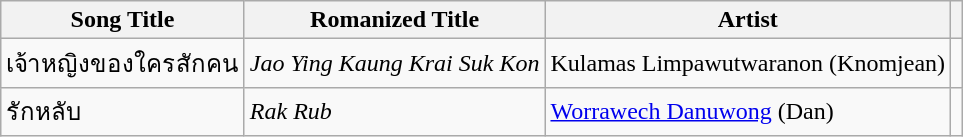<table class="wikitable">
<tr>
<th>Song Title</th>
<th>Romanized Title</th>
<th>Artist</th>
<th></th>
</tr>
<tr>
<td>เจ้าหญิงของใครสักคน</td>
<td><em>Jao Ying Kaung Krai Suk Kon</em></td>
<td>Kulamas Limpawutwaranon (Knomjean)</td>
<td style="text-align: center;"></td>
</tr>
<tr>
<td>รักหลับ</td>
<td><em>Rak Rub</em></td>
<td><a href='#'>Worrawech Danuwong</a> (Dan)</td>
<td style="text-align: center;"></td>
</tr>
</table>
